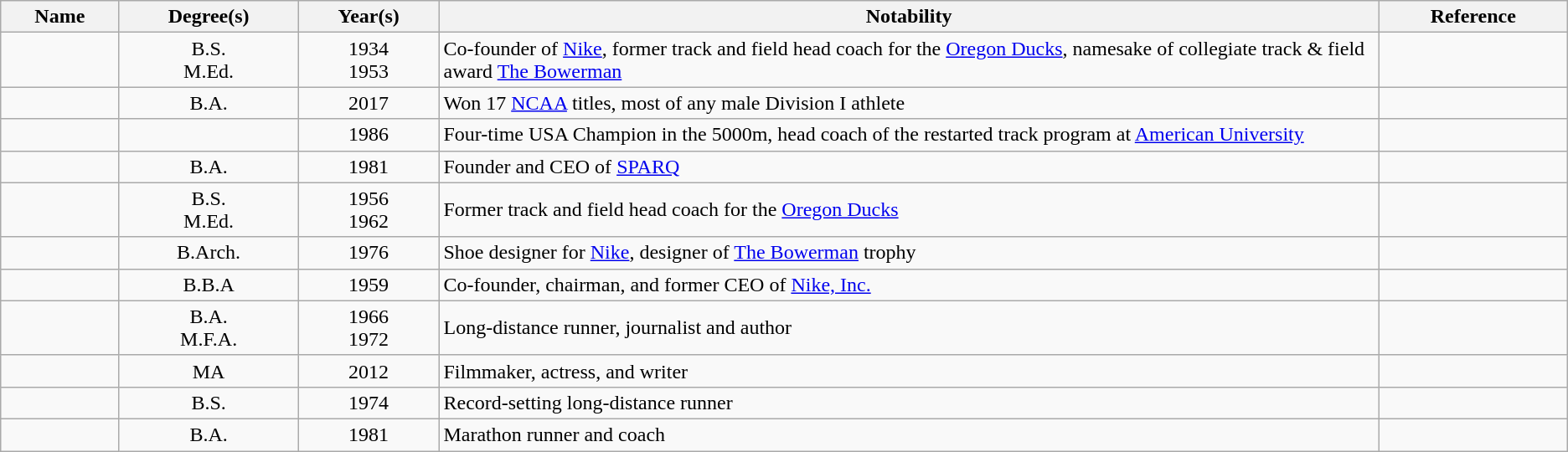<table class="wikitable sortable">
<tr>
<th width="*">Name</th>
<th>Degree(s)</th>
<th>Year(s)</th>
<th width="60%" class="unsortable">Notability</th>
<th width="*" class="unsortable">Reference</th>
</tr>
<tr>
<td></td>
<td align="center">B.S.<br>M.Ed.</td>
<td align="center">1934<br>1953</td>
<td>Co-founder of <a href='#'>Nike</a>, former track and field head coach for the <a href='#'>Oregon Ducks</a>, namesake of collegiate track & field award <a href='#'>The Bowerman</a></td>
<td align="center"></td>
</tr>
<tr>
<td></td>
<td align="center">B.A.</td>
<td align="center">2017</td>
<td>Won 17 <a href='#'>NCAA</a> titles, most of any male Division I athlete</td>
<td align="center"></td>
</tr>
<tr>
<td></td>
<td align="center"></td>
<td align="center">1986</td>
<td>Four-time USA Champion in the 5000m, head coach of the restarted track program at <a href='#'>American University</a></td>
<td align="center"></td>
</tr>
<tr>
<td></td>
<td align="center">B.A.</td>
<td align="center">1981</td>
<td>Founder and CEO of <a href='#'>SPARQ</a></td>
<td align="center"></td>
</tr>
<tr>
<td></td>
<td align="center">B.S.<br>M.Ed.</td>
<td align="center">1956<br>1962</td>
<td>Former track and field head coach for the <a href='#'>Oregon Ducks</a></td>
<td align="center"></td>
</tr>
<tr>
<td></td>
<td align="center">B.Arch.</td>
<td align="center">1976</td>
<td>Shoe designer for <a href='#'>Nike</a>, designer of <a href='#'>The Bowerman</a> trophy</td>
<td align="center"></td>
</tr>
<tr>
<td></td>
<td align="center">B.B.A</td>
<td align="center">1959</td>
<td>Co-founder, chairman, and former CEO of <a href='#'>Nike, Inc.</a></td>
<td align="center"></td>
</tr>
<tr>
<td></td>
<td align="center">B.A.<br>M.F.A.</td>
<td align="center">1966<br>1972</td>
<td>Long-distance runner, journalist and author</td>
<td align="center"></td>
</tr>
<tr>
<td></td>
<td align="center">MA</td>
<td align="center">2012</td>
<td>Filmmaker, actress, and writer</td>
<td align="center"></td>
</tr>
<tr>
<td></td>
<td align="center">B.S.</td>
<td align="center">1974</td>
<td>Record-setting long-distance runner</td>
<td align="center"></td>
</tr>
<tr>
<td></td>
<td align="center">B.A.</td>
<td align="center">1981</td>
<td>Marathon runner and coach</td>
<td align="center"></td>
</tr>
</table>
